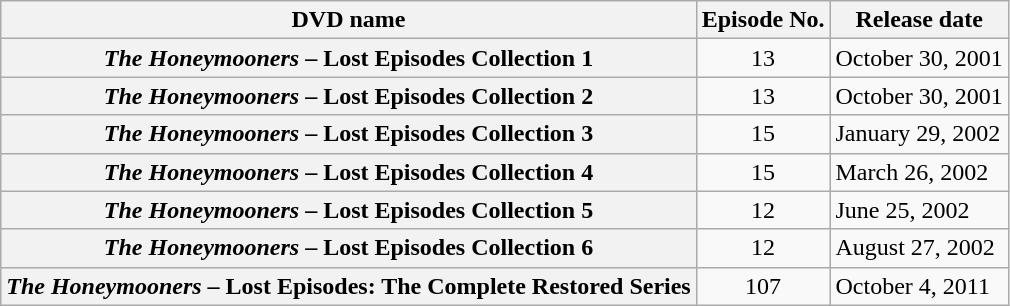<table class="wikitable plainrowheaders">
<tr>
<th scope="col">DVD name</th>
<th scope="col">Episode No.</th>
<th scope="col">Release date</th>
</tr>
<tr>
<th scope="row"><em>The Honeymooners</em> – Lost Episodes Collection 1</th>
<td style="text-align:center;">13</td>
<td>October 30, 2001</td>
</tr>
<tr>
<th scope="row"><em>The Honeymooners</em> – Lost Episodes Collection 2</th>
<td style="text-align:center;">13</td>
<td>October 30, 2001</td>
</tr>
<tr>
<th scope="row"><em>The Honeymooners</em> – Lost Episodes Collection 3</th>
<td style="text-align:center;">15</td>
<td>January 29, 2002</td>
</tr>
<tr>
<th scope="row"><em>The Honeymooners</em> – Lost Episodes Collection 4</th>
<td style="text-align:center;">15</td>
<td>March 26, 2002</td>
</tr>
<tr>
<th scope="row"><em>The Honeymooners</em> – Lost Episodes Collection 5</th>
<td style="text-align:center;">12</td>
<td>June 25, 2002</td>
</tr>
<tr>
<th scope="row"><em>The Honeymooners</em> – Lost Episodes Collection 6</th>
<td style="text-align:center;">12</td>
<td>August 27, 2002</td>
</tr>
<tr>
<th scope="row"><em>The Honeymooners</em> – Lost Episodes: The Complete Restored Series</th>
<td style="text-align:center;">107</td>
<td>October 4, 2011</td>
</tr>
</table>
